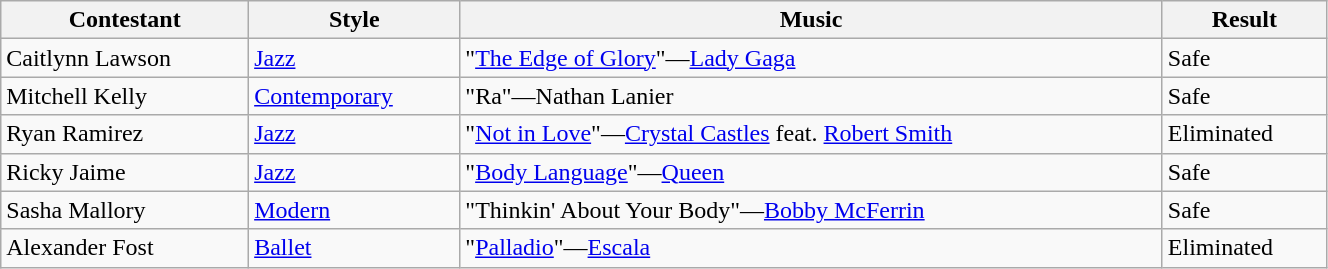<table class="wikitable" style="width:70%;">
<tr>
<th>Contestant</th>
<th>Style</th>
<th>Music</th>
<th>Result</th>
</tr>
<tr>
<td>Caitlynn Lawson</td>
<td><a href='#'>Jazz</a></td>
<td>"<a href='#'>The Edge of Glory</a>"—<a href='#'>Lady Gaga</a></td>
<td>Safe</td>
</tr>
<tr>
<td>Mitchell Kelly</td>
<td><a href='#'>Contemporary</a></td>
<td>"Ra"—Nathan Lanier</td>
<td>Safe</td>
</tr>
<tr>
<td>Ryan Ramirez</td>
<td><a href='#'>Jazz</a></td>
<td>"<a href='#'>Not in Love</a>"—<a href='#'>Crystal Castles</a> feat. <a href='#'>Robert Smith</a></td>
<td>Eliminated</td>
</tr>
<tr>
<td>Ricky Jaime</td>
<td><a href='#'>Jazz</a></td>
<td>"<a href='#'>Body Language</a>"—<a href='#'>Queen</a></td>
<td>Safe</td>
</tr>
<tr>
<td>Sasha Mallory</td>
<td><a href='#'>Modern</a></td>
<td>"Thinkin' About Your Body"—<a href='#'>Bobby McFerrin</a></td>
<td>Safe</td>
</tr>
<tr>
<td>Alexander Fost</td>
<td><a href='#'>Ballet</a></td>
<td>"<a href='#'>Palladio</a>"—<a href='#'>Escala</a></td>
<td>Eliminated</td>
</tr>
</table>
